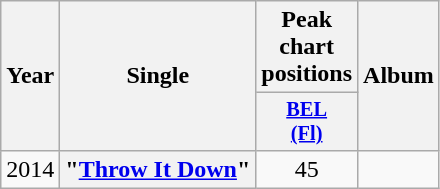<table class="wikitable plainrowheaders" style="text-align:center;">
<tr>
<th scope="col" rowspan="2">Year</th>
<th scope="col" rowspan="2">Single</th>
<th scope="col" colspan="1">Peak chart positions</th>
<th scope="col" rowspan="2">Album</th>
</tr>
<tr>
<th scope="col" style="width:3em;font-size:85%;"><a href='#'>BEL<br>(Fl)</a><br></th>
</tr>
<tr>
<td>2014</td>
<th scope="row">"<a href='#'>Throw It Down</a>"</th>
<td>45</td>
<td></td>
</tr>
</table>
